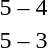<table style="text-align:center">
<tr>
<th width=200></th>
<th width=100></th>
<th width=200></th>
</tr>
<tr>
<td align=right><strong></strong></td>
<td>5 – 4</td>
<td align=left></td>
</tr>
<tr>
<td align=right><strong></strong></td>
<td>5 – 3</td>
<td align=left></td>
</tr>
</table>
